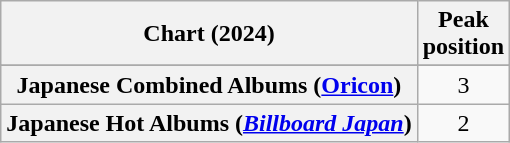<table class="wikitable sortable plainrowheaders" style="text-align:center;">
<tr>
<th scope="col">Chart (2024)</th>
<th scope="col">Peak<br>position</th>
</tr>
<tr>
</tr>
<tr>
<th scope="row">Japanese Combined Albums (<a href='#'>Oricon</a>)</th>
<td>3</td>
</tr>
<tr>
<th scope="row">Japanese Hot Albums (<em><a href='#'>Billboard Japan</a></em>)</th>
<td>2</td>
</tr>
</table>
